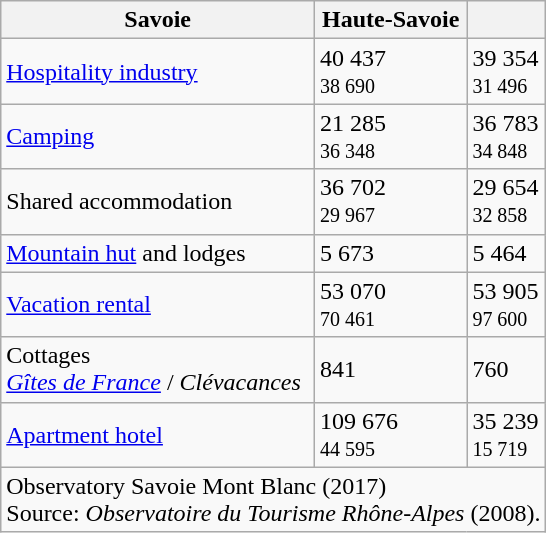<table class="wikitable">
<tr>
<th>Savoie</th>
<th>Haute-Savoie</th>
<th></th>
</tr>
<tr>
<td><a href='#'>Hospitality industry</a></td>
<td>40 437<br><small>38 690</small></td>
<td>39 354<br><small>31 496</small></td>
</tr>
<tr>
<td><a href='#'>Camping</a></td>
<td>21 285<br><small>36 348</small></td>
<td>36 783<br><small>34 848</small></td>
</tr>
<tr>
<td>Shared accommodation</td>
<td>36 702<br><small>29 967</small></td>
<td>29 654<br><small>32 858</small></td>
</tr>
<tr>
<td><a href='#'>Mountain hut</a> and lodges</td>
<td>5 673</td>
<td>5 464</td>
</tr>
<tr>
<td><a href='#'>Vacation rental</a></td>
<td>53 070<br><small>70 461</small></td>
<td>53 905<br><small>97 600</small></td>
</tr>
<tr>
<td>Cottages<br><em><a href='#'>Gîtes de France</a></em> / <em>Clévacances</em></td>
<td>841</td>
<td>760</td>
</tr>
<tr>
<td><a href='#'>Apartment hotel</a></td>
<td>109 676<br><small>44 595</small></td>
<td>35 239<br><small>15 719</small></td>
</tr>
<tr>
<td colspan="3">Observatory Savoie Mont Blanc (2017)<br>Source: <em>Observatoire du Tourisme Rhône-Alpes</em> (2008).</td>
</tr>
</table>
